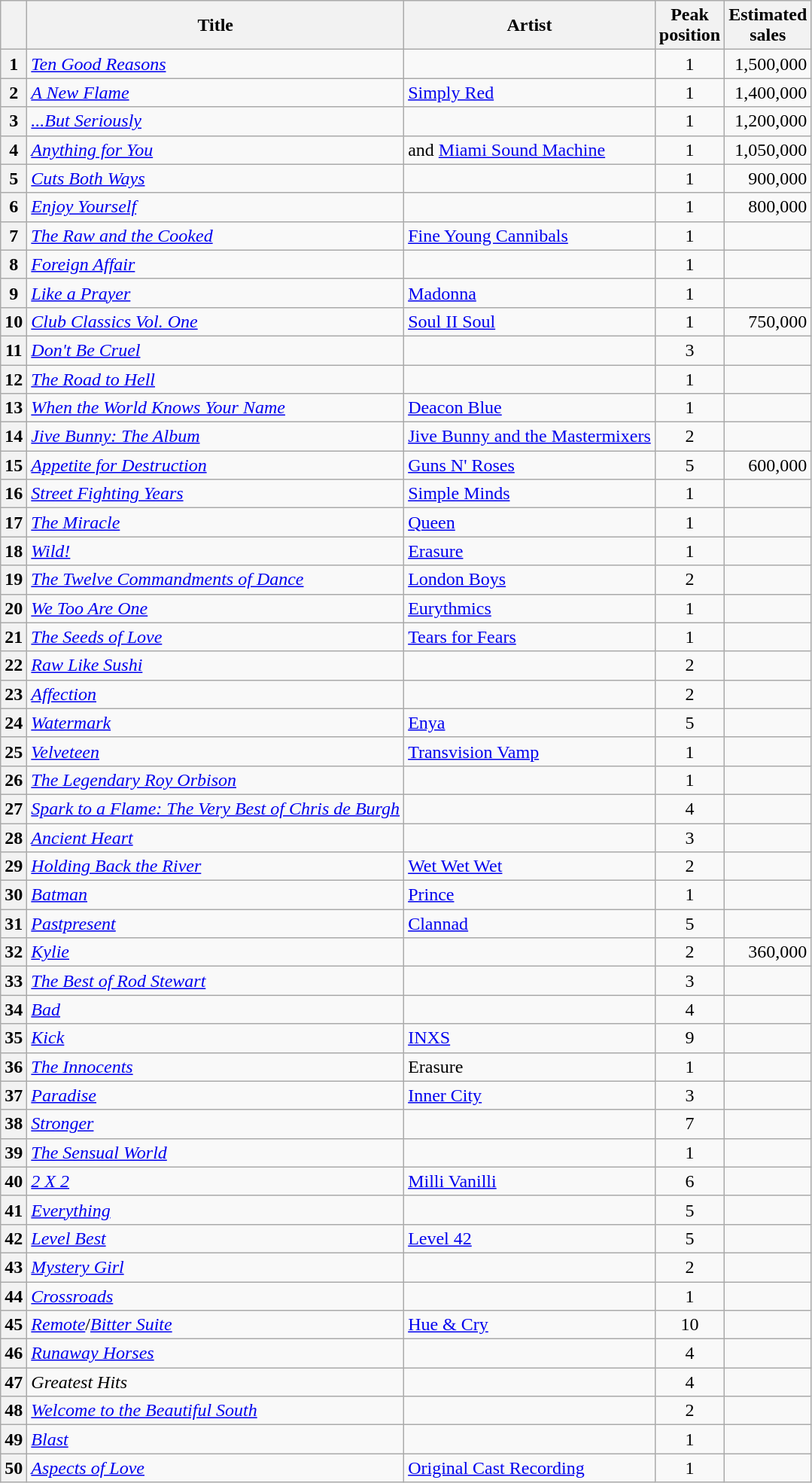<table class="wikitable sortable plainrowheaders">
<tr>
<th scope=col></th>
<th scope=col>Title</th>
<th scope=col>Artist</th>
<th scope=col>Peak<br>position</th>
<th scope=col>Estimated<br>sales</th>
</tr>
<tr>
<th scope=row style="text-align:center;">1</th>
<td><em><a href='#'>Ten Good Reasons</a></em></td>
<td></td>
<td align="center">1</td>
<td align="right">1,500,000</td>
</tr>
<tr>
<th scope=row style="text-align:center;">2</th>
<td><em><a href='#'>A New Flame</a></em></td>
<td><a href='#'>Simply Red</a></td>
<td align="center">1</td>
<td align="right">1,400,000</td>
</tr>
<tr>
<th scope=row style="text-align:center;">3</th>
<td><em><a href='#'>...But Seriously</a></em></td>
<td></td>
<td align="center">1</td>
<td align="right">1,200,000</td>
</tr>
<tr>
<th scope=row style="text-align:center;">4</th>
<td><em><a href='#'>Anything for You</a></em></td>
<td> and <a href='#'>Miami Sound Machine</a></td>
<td align="center">1</td>
<td align="right">1,050,000</td>
</tr>
<tr>
<th scope=row style="text-align:center;">5</th>
<td><em><a href='#'>Cuts Both Ways</a></em></td>
<td></td>
<td align="center">1</td>
<td align="right">900,000</td>
</tr>
<tr>
<th scope=row style="text-align:center;">6</th>
<td><em><a href='#'>Enjoy Yourself</a></em></td>
<td></td>
<td align="center">1</td>
<td align="right">800,000</td>
</tr>
<tr>
<th scope=row style="text-align:center;">7</th>
<td><em><a href='#'>The Raw and the Cooked</a></em></td>
<td><a href='#'>Fine Young Cannibals</a></td>
<td align="center">1</td>
<td></td>
</tr>
<tr>
<th scope=row style="text-align:center;">8</th>
<td><em><a href='#'>Foreign Affair</a></em></td>
<td></td>
<td align="center">1</td>
<td></td>
</tr>
<tr>
<th scope=row style="text-align:center;">9</th>
<td><em><a href='#'>Like a Prayer</a></em></td>
<td><a href='#'>Madonna</a></td>
<td align="center">1</td>
<td></td>
</tr>
<tr>
<th scope=row style="text-align:center;">10</th>
<td><em><a href='#'>Club Classics Vol. One</a></em></td>
<td><a href='#'>Soul II Soul</a></td>
<td align="center">1</td>
<td align="right">750,000</td>
</tr>
<tr>
<th scope=row style="text-align:center;">11</th>
<td><em><a href='#'>Don't Be Cruel</a></em></td>
<td></td>
<td align="center">3</td>
<td></td>
</tr>
<tr>
<th scope=row style="text-align:center;">12</th>
<td><em><a href='#'>The Road to Hell</a></em></td>
<td></td>
<td align="center">1</td>
<td></td>
</tr>
<tr>
<th scope=row style="text-align:center;">13</th>
<td><em><a href='#'>When the World Knows Your Name</a></em></td>
<td><a href='#'>Deacon Blue</a></td>
<td align="center">1</td>
<td></td>
</tr>
<tr>
<th scope=row style="text-align:center;">14</th>
<td><em><a href='#'>Jive Bunny: The Album</a></em></td>
<td><a href='#'>Jive Bunny and the Mastermixers</a></td>
<td align="center">2</td>
<td></td>
</tr>
<tr>
<th scope=row style="text-align:center;">15</th>
<td><em><a href='#'>Appetite for Destruction</a></em></td>
<td><a href='#'>Guns N' Roses</a></td>
<td align="center">5</td>
<td align="right">600,000</td>
</tr>
<tr>
<th scope=row style="text-align:center;">16</th>
<td><em><a href='#'>Street Fighting Years</a></em></td>
<td><a href='#'>Simple Minds</a></td>
<td align="center">1</td>
<td></td>
</tr>
<tr>
<th scope=row style="text-align:center;">17</th>
<td><em><a href='#'>The Miracle</a></em></td>
<td><a href='#'>Queen</a></td>
<td align="center">1</td>
<td></td>
</tr>
<tr>
<th scope=row style="text-align:center;">18</th>
<td><em><a href='#'>Wild!</a></em></td>
<td><a href='#'>Erasure</a></td>
<td align="center">1</td>
<td></td>
</tr>
<tr>
<th scope=row style="text-align:center;">19</th>
<td><em><a href='#'>The Twelve Commandments of Dance</a></em></td>
<td><a href='#'>London Boys</a></td>
<td align="center">2</td>
<td></td>
</tr>
<tr>
<th scope=row style="text-align:center;">20</th>
<td><em><a href='#'>We Too Are One</a></em></td>
<td><a href='#'>Eurythmics</a></td>
<td align="center">1</td>
<td></td>
</tr>
<tr>
<th scope=row style="text-align:center;">21</th>
<td><em><a href='#'>The Seeds of Love</a></em></td>
<td><a href='#'>Tears for Fears</a></td>
<td align="center">1</td>
<td></td>
</tr>
<tr>
<th scope=row style="text-align:center;">22</th>
<td><em><a href='#'>Raw Like Sushi</a></em></td>
<td></td>
<td align="center">2</td>
<td></td>
</tr>
<tr>
<th scope=row style="text-align:center;">23</th>
<td><em><a href='#'>Affection</a></em></td>
<td></td>
<td align="center">2</td>
<td></td>
</tr>
<tr>
<th scope=row style="text-align:center;">24</th>
<td><em><a href='#'>Watermark</a></em></td>
<td><a href='#'>Enya</a></td>
<td align="center">5</td>
<td></td>
</tr>
<tr>
<th scope=row style="text-align:center;">25</th>
<td><em><a href='#'>Velveteen</a></em></td>
<td><a href='#'>Transvision Vamp</a></td>
<td align="center">1</td>
<td></td>
</tr>
<tr>
<th scope=row style="text-align:center;">26</th>
<td><em><a href='#'>The Legendary Roy Orbison</a></em></td>
<td></td>
<td align="center">1</td>
<td></td>
</tr>
<tr>
<th scope=row style="text-align:center;">27</th>
<td><em><a href='#'>Spark to a Flame: The Very Best of Chris de Burgh</a></em></td>
<td></td>
<td align="center">4</td>
<td></td>
</tr>
<tr>
<th scope=row style="text-align:center;">28</th>
<td><em><a href='#'>Ancient Heart</a></em></td>
<td></td>
<td align="center">3</td>
<td></td>
</tr>
<tr>
<th scope=row style="text-align:center;">29</th>
<td><em><a href='#'>Holding Back the River</a></em></td>
<td><a href='#'>Wet Wet Wet</a></td>
<td align="center">2</td>
<td></td>
</tr>
<tr>
<th scope=row style="text-align:center;">30</th>
<td><em><a href='#'>Batman</a></em></td>
<td><a href='#'>Prince</a></td>
<td align="center">1</td>
<td></td>
</tr>
<tr>
<th scope=row style="text-align:center;">31</th>
<td><em><a href='#'>Pastpresent</a></em></td>
<td><a href='#'>Clannad</a></td>
<td align="center">5</td>
<td></td>
</tr>
<tr>
<th scope=row style="text-align:center;">32</th>
<td><em><a href='#'>Kylie</a></em></td>
<td></td>
<td align="center">2</td>
<td align="right">360,000</td>
</tr>
<tr>
<th scope=row style="text-align:center;">33</th>
<td><em><a href='#'>The Best of Rod Stewart</a></em></td>
<td></td>
<td align="center">3</td>
<td></td>
</tr>
<tr>
<th scope=row style="text-align:center;">34</th>
<td><em><a href='#'>Bad</a></em></td>
<td></td>
<td align="center">4</td>
<td></td>
</tr>
<tr>
<th scope=row style="text-align:center;">35</th>
<td><em><a href='#'>Kick</a></em></td>
<td><a href='#'>INXS</a></td>
<td align="center">9</td>
<td></td>
</tr>
<tr>
<th scope=row style="text-align:center;">36</th>
<td><em><a href='#'>The Innocents</a></em></td>
<td>Erasure</td>
<td align="center">1</td>
<td></td>
</tr>
<tr>
<th scope=row style="text-align:center;">37</th>
<td><em><a href='#'>Paradise</a></em></td>
<td><a href='#'>Inner City</a></td>
<td align="center">3</td>
<td></td>
</tr>
<tr>
<th scope=row style="text-align:center;">38</th>
<td><em><a href='#'>Stronger</a></em></td>
<td></td>
<td align="center">7</td>
<td></td>
</tr>
<tr>
<th scope=row style="text-align:center;">39</th>
<td><em><a href='#'>The Sensual World</a></em></td>
<td></td>
<td align="center">1</td>
<td></td>
</tr>
<tr>
<th scope=row style="text-align:center;">40</th>
<td><em><a href='#'>2 X 2</a></em></td>
<td><a href='#'>Milli Vanilli</a></td>
<td align="center">6</td>
<td></td>
</tr>
<tr>
<th scope=row style="text-align:center;">41</th>
<td><em><a href='#'>Everything</a></em></td>
<td></td>
<td align="center">5</td>
<td></td>
</tr>
<tr>
<th scope=row style="text-align:center;">42</th>
<td><em><a href='#'>Level Best</a></em></td>
<td><a href='#'>Level 42</a></td>
<td align="center">5</td>
<td></td>
</tr>
<tr>
<th scope=row style="text-align:center;">43</th>
<td><em><a href='#'>Mystery Girl</a></em></td>
<td></td>
<td align="center">2</td>
<td></td>
</tr>
<tr>
<th scope=row style="text-align:center;">44</th>
<td><em><a href='#'>Crossroads</a></em></td>
<td></td>
<td align="center">1</td>
<td></td>
</tr>
<tr>
<th scope=row style="text-align:center;">45</th>
<td><em><a href='#'>Remote</a></em>/<em><a href='#'>Bitter Suite</a></em></td>
<td><a href='#'>Hue & Cry</a></td>
<td align="center">10</td>
<td></td>
</tr>
<tr>
<th scope=row style="text-align:center;">46</th>
<td><em><a href='#'>Runaway Horses</a></em></td>
<td></td>
<td align="center">4</td>
<td></td>
</tr>
<tr>
<th scope=row style="text-align:center;">47</th>
<td><em>Greatest Hits</em></td>
<td></td>
<td align="center">4</td>
<td></td>
</tr>
<tr>
<th scope=row style="text-align:center;">48</th>
<td><em><a href='#'>Welcome to the Beautiful South</a></em></td>
<td></td>
<td align="center">2</td>
<td></td>
</tr>
<tr>
<th scope=row style="text-align:center;">49</th>
<td><em><a href='#'>Blast</a></em></td>
<td></td>
<td align="center">1</td>
<td></td>
</tr>
<tr>
<th scope=row style="text-align:center;">50</th>
<td><em><a href='#'>Aspects of Love</a></em></td>
<td><a href='#'>Original Cast Recording</a></td>
<td align="center">1</td>
<td></td>
</tr>
</table>
